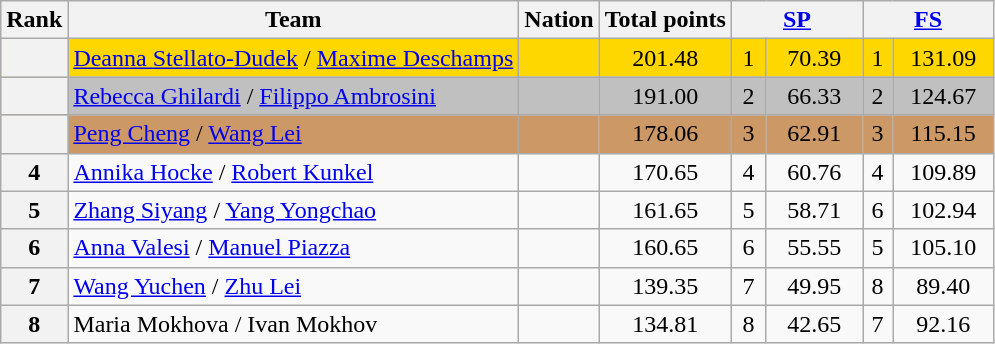<table class="wikitable sortable" style="text-align:left">
<tr>
<th scope="col">Rank</th>
<th scope="col">Team</th>
<th scope="col">Nation</th>
<th scope="col">Total points</th>
<th scope="col" colspan="2" width="80px"><a href='#'>SP</a></th>
<th scope="col" colspan="2" width="80px"><a href='#'>FS</a></th>
</tr>
<tr bgcolor="gold">
<th scope="row"></th>
<td><a href='#'>Deanna Stellato-Dudek</a> / <a href='#'>Maxime Deschamps</a></td>
<td></td>
<td align="center">201.48</td>
<td align="center">1</td>
<td align="center">70.39</td>
<td align="center">1</td>
<td align="center">131.09</td>
</tr>
<tr bgcolor="silver">
<th scope="row"></th>
<td><a href='#'>Rebecca Ghilardi</a> / <a href='#'>Filippo Ambrosini</a></td>
<td></td>
<td align="center">191.00</td>
<td align="center">2</td>
<td align="center">66.33</td>
<td align="center">2</td>
<td align="center">124.67</td>
</tr>
<tr bgcolor="cc9966">
<th scope="row"></th>
<td><a href='#'>Peng Cheng</a> / <a href='#'>Wang Lei</a></td>
<td></td>
<td align="center">178.06</td>
<td align="center">3</td>
<td align="center">62.91</td>
<td align="center">3</td>
<td align="center">115.15</td>
</tr>
<tr>
<th scope="row">4</th>
<td><a href='#'>Annika Hocke</a> / <a href='#'>Robert Kunkel</a></td>
<td></td>
<td align="center">170.65</td>
<td align="center">4</td>
<td align="center">60.76</td>
<td align="center">4</td>
<td align="center">109.89</td>
</tr>
<tr>
<th scope="row">5</th>
<td><a href='#'>Zhang Siyang</a> / <a href='#'>Yang Yongchao</a></td>
<td></td>
<td align="center">161.65</td>
<td align="center">5</td>
<td align="center">58.71</td>
<td align="center">6</td>
<td align="center">102.94</td>
</tr>
<tr>
<th scope="row">6</th>
<td><a href='#'>Anna Valesi</a> / <a href='#'>Manuel Piazza</a></td>
<td></td>
<td align="center">160.65</td>
<td align="center">6</td>
<td align="center">55.55</td>
<td align="center">5</td>
<td align="center">105.10</td>
</tr>
<tr>
<th scope="row">7</th>
<td><a href='#'>Wang Yuchen</a> / <a href='#'>Zhu Lei</a></td>
<td></td>
<td align="center">139.35</td>
<td align="center">7</td>
<td align="center">49.95</td>
<td align="center">8</td>
<td align="center">89.40</td>
</tr>
<tr>
<th scope="row">8</th>
<td>Maria Mokhova / Ivan Mokhov</td>
<td></td>
<td align="center">134.81</td>
<td align="center">8</td>
<td align="center">42.65</td>
<td align="center">7</td>
<td align="center">92.16</td>
</tr>
</table>
